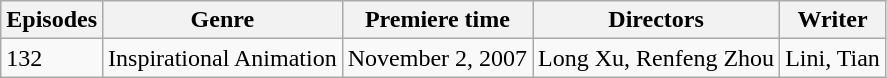<table class="wikitable">
<tr>
<th>Episodes</th>
<th>Genre</th>
<th>Premiere time</th>
<th>Directors</th>
<th>Writer</th>
</tr>
<tr>
<td>132</td>
<td>Inspirational Animation</td>
<td>November 2, 2007</td>
<td>Long Xu, Renfeng Zhou</td>
<td>Lini, Tian</td>
</tr>
</table>
